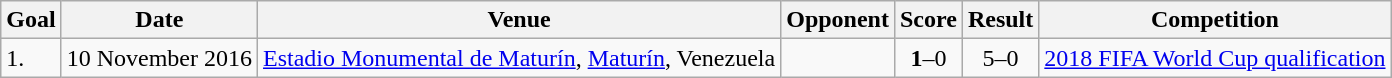<table class="wikitable plainrowheaders sortable">
<tr>
<th>Goal</th>
<th>Date</th>
<th>Venue</th>
<th>Opponent</th>
<th>Score</th>
<th>Result</th>
<th>Competition</th>
</tr>
<tr>
<td>1.</td>
<td>10 November 2016</td>
<td><a href='#'>Estadio Monumental de Maturín</a>, <a href='#'>Maturín</a>, Venezuela</td>
<td></td>
<td align=center><strong>1</strong>–0</td>
<td align=center>5–0</td>
<td><a href='#'>2018 FIFA World Cup qualification</a></td>
</tr>
</table>
